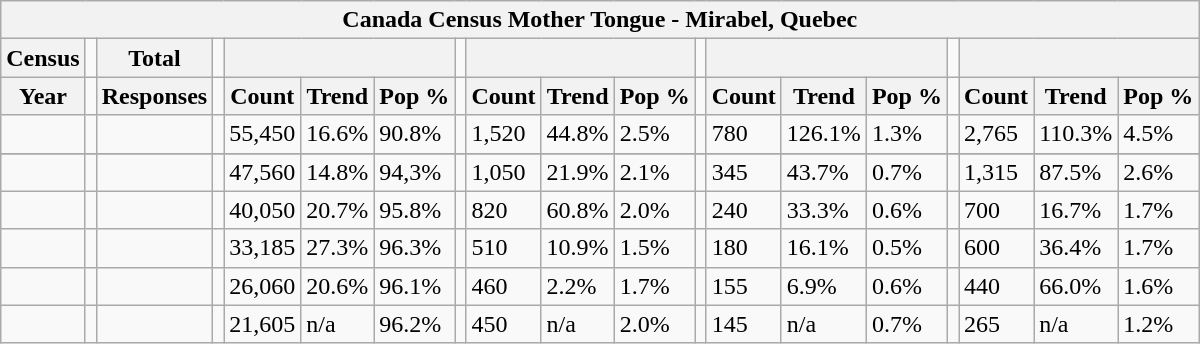<table class="wikitable">
<tr>
<th colspan="19">Canada Census Mother Tongue - Mirabel, Quebec</th>
</tr>
<tr>
<th>Census</th>
<td></td>
<th>Total</th>
<td colspan="1"></td>
<th colspan="3"></th>
<td colspan="1"></td>
<th colspan="3"></th>
<td colspan="1"></td>
<th colspan="3"></th>
<td colspan="1"></td>
<th colspan="3"></th>
</tr>
<tr>
<th>Year</th>
<td></td>
<th>Responses</th>
<td></td>
<th>Count</th>
<th>Trend</th>
<th>Pop %</th>
<td></td>
<th>Count</th>
<th>Trend</th>
<th>Pop %</th>
<td></td>
<th>Count</th>
<th>Trend</th>
<th>Pop %</th>
<td></td>
<th>Count</th>
<th>Trend</th>
<th>Pop %</th>
</tr>
<tr>
<td></td>
<td></td>
<td></td>
<td></td>
<td>55,450</td>
<td> 16.6%</td>
<td>90.8%</td>
<td></td>
<td>1,520</td>
<td> 44.8%</td>
<td>2.5%</td>
<td></td>
<td>780</td>
<td> 126.1%</td>
<td>1.3%</td>
<td></td>
<td>2,765</td>
<td> 110.3%</td>
<td>4.5%</td>
</tr>
<tr>
</tr>
<tr>
<td></td>
<td></td>
<td></td>
<td></td>
<td>47,560</td>
<td> 14.8%</td>
<td>94,3%</td>
<td></td>
<td>1,050</td>
<td> 21.9%</td>
<td>2.1%</td>
<td></td>
<td>345</td>
<td> 43.7%</td>
<td>0.7%</td>
<td></td>
<td>1,315</td>
<td> 87.5%</td>
<td>2.6%</td>
</tr>
<tr>
<td></td>
<td></td>
<td></td>
<td></td>
<td>40,050</td>
<td> 20.7%</td>
<td>95.8%</td>
<td></td>
<td>820</td>
<td> 60.8%</td>
<td>2.0%</td>
<td></td>
<td>240</td>
<td> 33.3%</td>
<td>0.6%</td>
<td></td>
<td>700</td>
<td> 16.7%</td>
<td>1.7%</td>
</tr>
<tr>
<td></td>
<td></td>
<td></td>
<td></td>
<td>33,185</td>
<td> 27.3%</td>
<td>96.3%</td>
<td></td>
<td>510</td>
<td> 10.9%</td>
<td>1.5%</td>
<td></td>
<td>180</td>
<td> 16.1%</td>
<td>0.5%</td>
<td></td>
<td>600</td>
<td> 36.4%</td>
<td>1.7%</td>
</tr>
<tr>
<td></td>
<td></td>
<td></td>
<td></td>
<td>26,060</td>
<td> 20.6%</td>
<td>96.1%</td>
<td></td>
<td>460</td>
<td> 2.2%</td>
<td>1.7%</td>
<td></td>
<td>155</td>
<td> 6.9%</td>
<td>0.6%</td>
<td></td>
<td>440</td>
<td> 66.0%</td>
<td>1.6%</td>
</tr>
<tr>
<td></td>
<td></td>
<td></td>
<td></td>
<td>21,605</td>
<td>n/a</td>
<td>96.2%</td>
<td></td>
<td>450</td>
<td>n/a</td>
<td>2.0%</td>
<td></td>
<td>145</td>
<td>n/a</td>
<td>0.7%</td>
<td></td>
<td>265</td>
<td>n/a</td>
<td>1.2%</td>
</tr>
</table>
